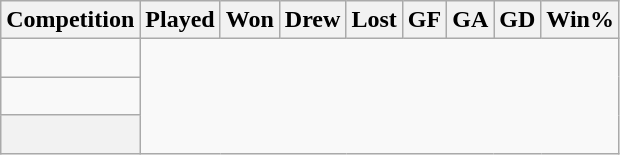<table class="wikitable sortable" style="text-align: center;">
<tr>
<th>Competition</th>
<th>Played</th>
<th>Won</th>
<th>Drew</th>
<th>Lost</th>
<th>GF</th>
<th>GA</th>
<th>GD</th>
<th>Win%</th>
</tr>
<tr>
<td align=left><br></td>
</tr>
<tr>
<td align=left><br></td>
</tr>
<tr class="sortbottom">
<th><br></th>
</tr>
</table>
